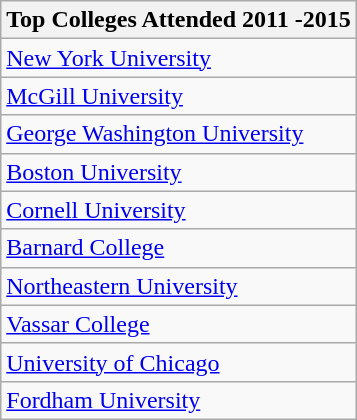<table class="wikitable">
<tr>
<th>Top Colleges Attended 2011 -2015</th>
</tr>
<tr>
<td><a href='#'>New York University</a></td>
</tr>
<tr>
<td><a href='#'>McGill University</a></td>
</tr>
<tr>
<td><a href='#'>George Washington University</a></td>
</tr>
<tr>
<td><a href='#'>Boston University</a></td>
</tr>
<tr>
<td><a href='#'>Cornell University</a></td>
</tr>
<tr>
<td><a href='#'>Barnard College</a></td>
</tr>
<tr>
<td><a href='#'>Northeastern University</a></td>
</tr>
<tr>
<td><a href='#'>Vassar College</a></td>
</tr>
<tr>
<td><a href='#'>University of Chicago</a></td>
</tr>
<tr>
<td><a href='#'>Fordham University</a></td>
</tr>
</table>
